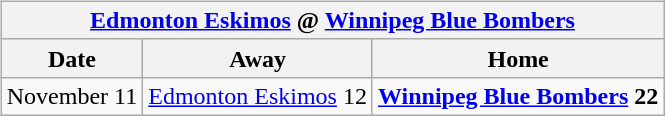<table cellspacing="10">
<tr>
<td valign="top"><br><table class="wikitable">
<tr>
<th colspan="4"><a href='#'>Edmonton Eskimos</a> @ <a href='#'>Winnipeg Blue Bombers</a></th>
</tr>
<tr>
<th>Date</th>
<th>Away</th>
<th>Home</th>
</tr>
<tr>
<td>November 11</td>
<td><a href='#'>Edmonton Eskimos</a> 12</td>
<td><strong><a href='#'>Winnipeg Blue Bombers</a> 22</strong></td>
</tr>
</table>
</td>
</tr>
</table>
